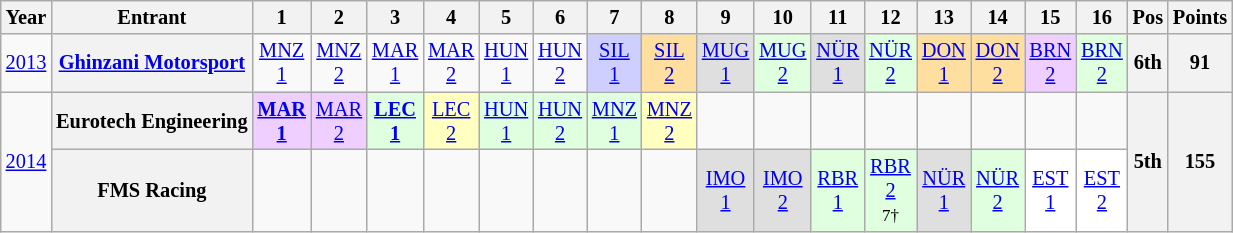<table class="wikitable" style="text-align:center; font-size:85%">
<tr>
<th>Year</th>
<th>Entrant</th>
<th>1</th>
<th>2</th>
<th>3</th>
<th>4</th>
<th>5</th>
<th>6</th>
<th>7</th>
<th>8</th>
<th>9</th>
<th>10</th>
<th>11</th>
<th>12</th>
<th>13</th>
<th>14</th>
<th>15</th>
<th>16</th>
<th>Pos</th>
<th>Points</th>
</tr>
<tr>
<td><a href='#'>2013</a></td>
<th nowrap><a href='#'>Ghinzani Motorsport</a></th>
<td><a href='#'>MNZ<br>1</a></td>
<td><a href='#'>MNZ<br>2</a></td>
<td><a href='#'>MAR<br>1</a></td>
<td><a href='#'>MAR<br>2</a></td>
<td><a href='#'>HUN<br>1</a></td>
<td><a href='#'>HUN<br>2</a></td>
<td style="background:#CFCFFF;"><a href='#'>SIL<br>1</a><br></td>
<td style="background:#FFDF9F;"><a href='#'>SIL<br>2</a><br></td>
<td style="background:#DFDFDF;"><a href='#'>MUG<br>1</a><br></td>
<td style="background:#DFFFDF;"><a href='#'>MUG<br>2</a><br></td>
<td style="background:#DFDFDF;"><a href='#'>NÜR<br>1</a><br></td>
<td style="background:#DFFFDF;"><a href='#'>NÜR<br>2</a><br></td>
<td style="background:#FFDF9F;"><a href='#'>DON<br>1</a><br></td>
<td style="background:#FFDF9F;"><a href='#'>DON<br>2</a><br></td>
<td style="background:#EFCFFF;"><a href='#'>BRN<br>2</a><br></td>
<td style="background:#DFFFDF;"><a href='#'>BRN<br>2</a><br></td>
<th>6th</th>
<th>91</th>
</tr>
<tr>
<td rowspan=2><a href='#'>2014</a></td>
<th nowrap>Eurotech Engineering</th>
<td style="background:#EFCFFF;"><strong><a href='#'>MAR<br>1</a></strong><br></td>
<td style="background:#EFCFFF;"><a href='#'>MAR<br>2</a><br></td>
<td style="background:#DFFFDF;"><strong><a href='#'>LEC<br>1</a></strong><br></td>
<td style="background:#FFFFBF;"><a href='#'>LEC<br>2</a><br></td>
<td style="background:#DFFFDF;"><a href='#'>HUN<br>1</a><br></td>
<td style="background:#DFFFDF;"><a href='#'>HUN<br>2</a><br></td>
<td style="background:#DFFFDF;"><a href='#'>MNZ<br>1</a><br></td>
<td style="background:#FFFFBF;"><a href='#'>MNZ<br>2</a><br></td>
<td></td>
<td></td>
<td></td>
<td></td>
<td></td>
<td></td>
<td></td>
<td></td>
<th rowspan=2>5th</th>
<th rowspan=2>155</th>
</tr>
<tr>
<th nowrap>FMS Racing</th>
<td></td>
<td></td>
<td></td>
<td></td>
<td></td>
<td></td>
<td></td>
<td></td>
<td style="background:#DFDFDF;"><a href='#'>IMO<br>1</a><br></td>
<td style="background:#DFDFDF;"><a href='#'>IMO<br>2</a><br></td>
<td style="background:#DFFFDF;"><a href='#'>RBR<br>1</a><br></td>
<td style="background:#DFFFDF;"><a href='#'>RBR<br>2</a><br><small>7†</small></td>
<td style="background:#DFDFDF;"><a href='#'>NÜR<br>1</a><br></td>
<td style="background:#DFFFDF;"><a href='#'>NÜR<br>2</a><br></td>
<td style="background:#FFFFFF;"><a href='#'>EST<br>1</a><br></td>
<td style="background:#FFFFFF;"><a href='#'>EST<br>2</a><br></td>
</tr>
</table>
